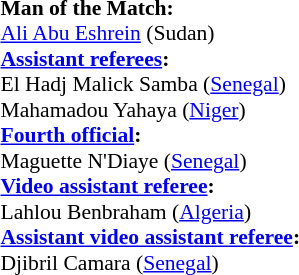<table style="width:100%; font-size:90%;">
<tr>
<td><br><strong>Man of the Match:</strong>
<br><a href='#'>Ali Abu Eshrein</a> (Sudan)<br><strong><a href='#'>Assistant referees</a>:</strong>
<br>El Hadj Malick Samba (<a href='#'>Senegal</a>)
<br>Mahamadou Yahaya (<a href='#'>Niger</a>)
<br><strong><a href='#'>Fourth official</a>:</strong>
<br>Maguette N'Diaye (<a href='#'>Senegal</a>)
<br><strong><a href='#'>Video assistant referee</a>:</strong>
<br>Lahlou Benbraham (<a href='#'>Algeria</a>)
<br><strong><a href='#'>Assistant video assistant referee</a>:</strong>
<br>Djibril Camara (<a href='#'>Senegal</a>)</td>
</tr>
</table>
